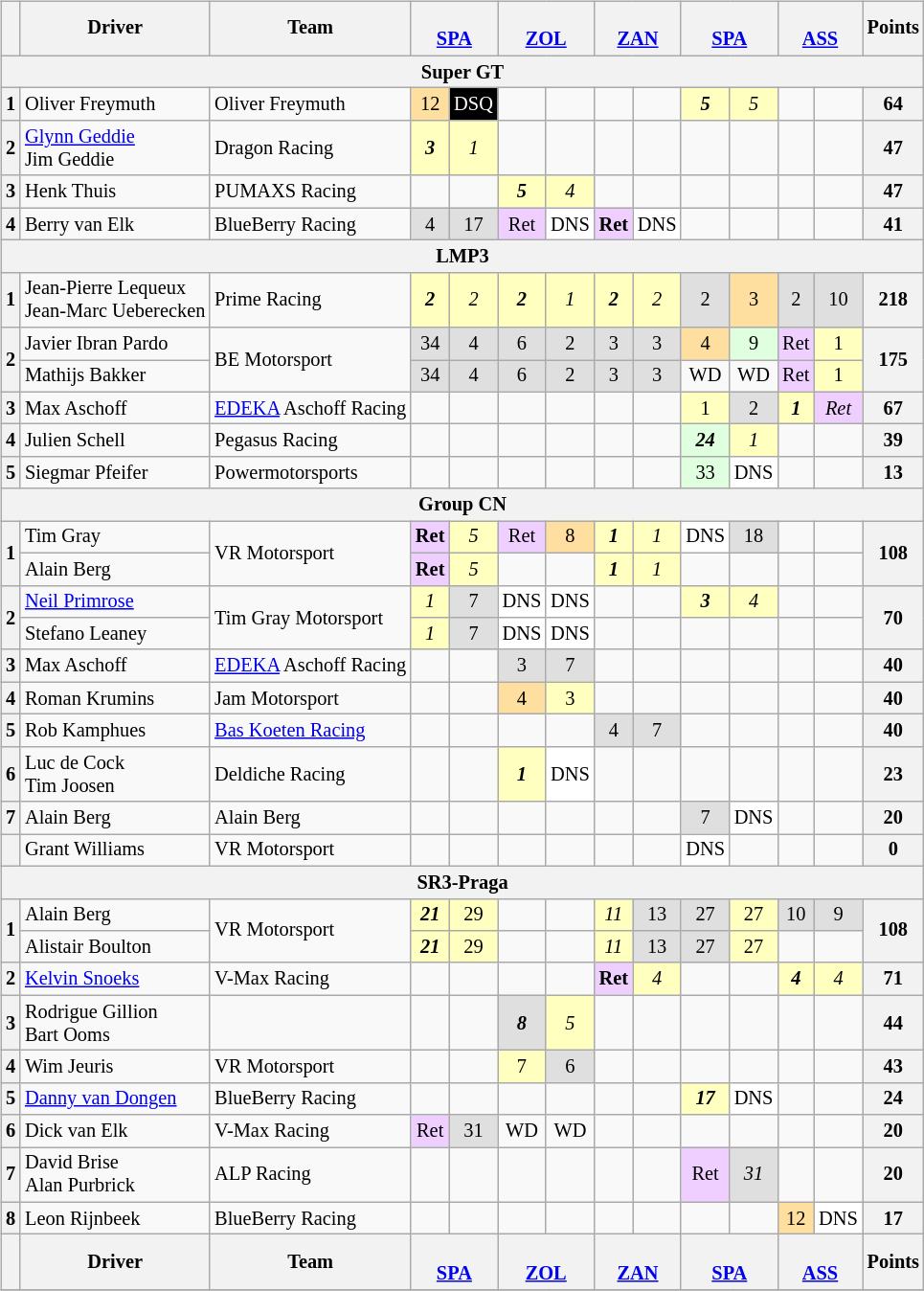<table>
<tr>
<td valign="top"><br><table class="wikitable" style="font-size: 85%; text-align:center;">
<tr>
<th></th>
<th>Driver</th>
<th>Team</th>
<th colspan=2><br><a href='#'>SPA</a></th>
<th colspan=2><br><a href='#'>ZOL</a></th>
<th colspan=2><br><a href='#'>ZAN</a></th>
<th colspan=2><br><a href='#'>SPA</a></th>
<th colspan=2><br><a href='#'>ASS</a></th>
<th>Points</th>
</tr>
<tr>
<th colspan=16>Super GT</th>
</tr>
<tr>
<th>1</th>
<td align=left> Oliver Freymuth</td>
<td align=left> Oliver Freymuth</td>
<td style="background:#FFDF9F;">12</td>
<td style="background:#000000; color:#ffffff;">DSQ</td>
<td></td>
<td></td>
<td></td>
<td></td>
<td style="background:#FFFFBF;"><strong><em>5</em></strong></td>
<td style="background:#FFFFBF;"><em>5</em></td>
<td></td>
<td></td>
<th>64</th>
</tr>
<tr>
<th>2</th>
<td align=left> <a href='#'>Glynn Geddie</a><br> Jim Geddie</td>
<td align=left> Dragon Racing</td>
<td style="background:#FFFFBF;"><strong><em>3</em></strong></td>
<td style="background:#FFFFBF;"><em>1</em></td>
<td></td>
<td></td>
<td></td>
<td></td>
<td></td>
<td></td>
<td></td>
<td></td>
<th>47</th>
</tr>
<tr>
<th>3</th>
<td align=left> Henk Thuis</td>
<td align=left> PUMAXS Racing</td>
<td></td>
<td></td>
<td style="background:#FFFFBF;"><strong><em>5</em></strong></td>
<td style="background:#FFFFBF;"><em>4</em></td>
<td></td>
<td></td>
<td></td>
<td></td>
<td></td>
<td></td>
<th>47</th>
</tr>
<tr>
<th>4</th>
<td align=left> Berry van Elk</td>
<td align=left> BlueBerry Racing</td>
<td style="background:#DFDFDF;">4</td>
<td style="background:#DFDFDF;">17</td>
<td style="background:#EFCFFF;">Ret</td>
<td style="background:#FFFFFF;">DNS</td>
<td style="background:#EFCFFF;"><strong>Ret</strong></td>
<td style="background:#FFFFFF;">DNS</td>
<td></td>
<td></td>
<td></td>
<td></td>
<th>41</th>
</tr>
<tr>
<th colspan=16>LMP3</th>
</tr>
<tr>
<th>1</th>
<td align=left> Jean-Pierre Lequeux<br> Jean-Marc Ueberecken</td>
<td align=left> Prime Racing</td>
<td style="background:#FFFFBF;"><strong><em>2</em></strong></td>
<td style="background:#FFFFBF;"><em>2</em></td>
<td style="background:#FFFFBF;"><strong><em>2</em></strong></td>
<td style="background:#FFFFBF;"><em>1</em></td>
<td style="background:#FFFFBF;"><strong><em>2</em></strong></td>
<td style="background:#FFFFBF;"><em>2</em></td>
<td style="background:#DFDFDF;">2</td>
<td style="background:#FFDF9F;">3</td>
<td style="background:#DFDFDF;">2</td>
<td style="background:#DFDFDF;">10</td>
<th>218</th>
</tr>
<tr>
<th rowspan=2>2</th>
<td align=left> Javier Ibran Pardo</td>
<td rowspan=2 align=left> BE Motorsport</td>
<td style="background:#DFDFDF;">34</td>
<td style="background:#DFDFDF;">4</td>
<td style="background:#DFDFDF;">6</td>
<td style="background:#DFDFDF;">2</td>
<td style="background:#DFDFDF;">3</td>
<td style="background:#DFDFDF;">3</td>
<td style="background:#FFDF9F;">4</td>
<td style="background:#DFFFDF;">9</td>
<td style="background:#EFCFFF;">Ret</td>
<td style="background:#FFFFBF;">1</td>
<th rowspan=2>175</th>
</tr>
<tr>
<td align=left> Mathijs Bakker</td>
<td style="background:#DFDFDF;">34</td>
<td style="background:#DFDFDF;">4</td>
<td style="background:#DFDFDF;">6</td>
<td style="background:#DFDFDF;">2</td>
<td style="background:#DFDFDF;">3</td>
<td style="background:#DFDFDF;">3</td>
<td>WD</td>
<td>WD</td>
<td style="background:#EFCFFF;">Ret</td>
<td style="background:#FFFFBF;">1</td>
</tr>
<tr>
<th>3</th>
<td align=left> Max Aschoff</td>
<td align=left> <a href='#'>EDEKA</a> Aschoff Racing</td>
<td></td>
<td></td>
<td></td>
<td></td>
<td></td>
<td></td>
<td style="background:#FFFFBF;">1</td>
<td style="background:#DFDFDF;">2</td>
<td style="background:#FFFFBF;"><strong><em>1</em></strong></td>
<td style="background:#EFCFFF;"><em>Ret</em></td>
<th>67</th>
</tr>
<tr>
<th>4</th>
<td align=left> Julien Schell</td>
<td align=left> Pegasus Racing</td>
<td></td>
<td></td>
<td></td>
<td></td>
<td></td>
<td></td>
<td style="background:#DFFFDF;"><strong><em>24</em></strong></td>
<td style="background:#FFFFBF;"><em>1</em></td>
<td></td>
<td></td>
<th>39</th>
</tr>
<tr>
<th>5</th>
<td align=left> Siegmar Pfeifer</td>
<td align=left> Powermotorsports</td>
<td></td>
<td></td>
<td></td>
<td></td>
<td></td>
<td></td>
<td style="background:#DFFFDF;">33</td>
<td style="background:#FFFFFF;">DNS</td>
<td></td>
<td></td>
<th>13</th>
</tr>
<tr>
<th colspan=16>Group CN</th>
</tr>
<tr>
<th rowspan=2>1</th>
<td align=left> Tim Gray</td>
<td rowspan=2 align=left> VR Motorsport</td>
<td style="background:#EFCFFF;"><strong>Ret</strong></td>
<td style="background:#FFFFBF;"><em>5</em></td>
<td style="background:#EFCFFF;">Ret</td>
<td style="background:#FFDF9F;">8</td>
<td style="background:#FFFFBF;"><strong><em>1</em></strong></td>
<td style="background:#FFFFBF;"><em>1</em></td>
<td style="background:#FFFFFF;">DNS</td>
<td style="background:#DFDFDF;">18</td>
<td></td>
<td></td>
<th rowspan=2>108</th>
</tr>
<tr>
<td align=left> Alain Berg</td>
<td style="background:#EFCFFF;"><strong>Ret</strong></td>
<td style="background:#FFFFBF;"><em>5</em></td>
<td></td>
<td></td>
<td style="background:#FFFFBF;"><strong><em>1</em></strong></td>
<td style="background:#FFFFBF;"><em>1</em></td>
<td></td>
<td></td>
<td></td>
<td></td>
</tr>
<tr>
<th rowspan=2>2</th>
<td align=left> <a href='#'>Neil Primrose</a></td>
<td rowspan=2 align=left> Tim Gray Motorsport</td>
<td style="background:#FFFFBF;"><em>1</em></td>
<td style="background:#DFDFDF;">7</td>
<td style="background:#FFFFFF;">DNS</td>
<td style="background:#FFFFFF;">DNS</td>
<td></td>
<td></td>
<td style="background:#FFFFBF;"><strong><em>3</em></strong></td>
<td style="background:#FFFFBF;"><em>4</em></td>
<td></td>
<td></td>
<th rowspan=2>70</th>
</tr>
<tr>
<td align=left> Stefano Leaney</td>
<td style="background:#FFFFBF;"><em>1</em></td>
<td style="background:#DFDFDF;">7</td>
<td style="background:#FFFFFF;">DNS</td>
<td style="background:#FFFFFF;">DNS</td>
<td></td>
<td></td>
<td></td>
<td></td>
<td></td>
<td></td>
</tr>
<tr>
<th>3</th>
<td align=left> Max Aschoff</td>
<td align=left> <a href='#'>EDEKA</a> Aschoff Racing</td>
<td></td>
<td></td>
<td style="background:#DFDFDF;">3</td>
<td style="background:#DFDFDF;">7</td>
<td></td>
<td></td>
<td></td>
<td></td>
<td></td>
<td></td>
<th>40</th>
</tr>
<tr>
<th>4</th>
<td align=left> Roman Krumins</td>
<td align=left> Jam Motorsport</td>
<td></td>
<td></td>
<td style="background:#FFDF9F;">4</td>
<td style="background:#FFFFBF;">3</td>
<td></td>
<td></td>
<td></td>
<td></td>
<td></td>
<td></td>
<th>40</th>
</tr>
<tr>
<th>5</th>
<td align=left> Rob Kamphues</td>
<td align=left> <a href='#'>Bas Koeten Racing</a></td>
<td></td>
<td></td>
<td></td>
<td></td>
<td style="background:#DFDFDF;">4</td>
<td style="background:#DFDFDF;">7</td>
<td></td>
<td></td>
<td></td>
<td></td>
<th>40</th>
</tr>
<tr>
<th>6</th>
<td align=left> Luc de Cock<br> Tim Joosen</td>
<td align=left> Deldiche Racing</td>
<td></td>
<td></td>
<td style="background:#FFFFBF;"><strong><em>1</em></strong></td>
<td style="background:#FFFFFF;">DNS</td>
<td></td>
<td></td>
<td></td>
<td></td>
<td></td>
<td></td>
<th>23</th>
</tr>
<tr>
<th>7</th>
<td align=left> Alain Berg</td>
<td align=left> Alain Berg</td>
<td></td>
<td></td>
<td></td>
<td></td>
<td></td>
<td></td>
<td style="background:#DFDFDF;">7</td>
<td style="background:#FFFFFF;">DNS</td>
<td></td>
<td></td>
<th>20</th>
</tr>
<tr>
<th></th>
<td align=left> Grant Williams</td>
<td align=left> VR Motorsport</td>
<td></td>
<td></td>
<td></td>
<td></td>
<td></td>
<td></td>
<td style="background:#FFFFFF;">DNS</td>
<td></td>
<td></td>
<td></td>
<th>0</th>
</tr>
<tr>
<th colspan=16>SR3-Praga</th>
</tr>
<tr>
<th rowspan=2>1</th>
<td align=left> Alain Berg</td>
<td rowspan=2 align=left> VR Motorsport</td>
<td style="background:#FFFFBF;"><strong><em>21</em></strong></td>
<td style="background:#FFFFBF;">29</td>
<td></td>
<td></td>
<td style="background:#FFFFBF;"><em>11</em></td>
<td style="background:#DFDFDF;">13</td>
<td style="background:#DFDFDF;">27</td>
<td style="background:#FFFFBF;">27</td>
<td style="background:#DFDFDF;">10</td>
<td style="background:#DFDFDF;">9</td>
<th rowspan=2>108</th>
</tr>
<tr>
<td align=left> Alistair Boulton</td>
<td style="background:#FFFFBF;"><strong><em>21</em></strong></td>
<td style="background:#FFFFBF;">29</td>
<td></td>
<td></td>
<td style="background:#FFFFBF;"><em>11</em></td>
<td style="background:#DFDFDF;">13</td>
<td style="background:#DFDFDF;">27</td>
<td style="background:#FFFFBF;">27</td>
<td></td>
<td></td>
</tr>
<tr>
<th>2</th>
<td align=left> <a href='#'>Kelvin Snoeks</a></td>
<td align=left> V-Max Racing</td>
<td></td>
<td></td>
<td></td>
<td></td>
<td style="background:#EFCFFF;"><strong>Ret</strong></td>
<td style="background:#FFFFBF;"><em>4</em></td>
<td></td>
<td></td>
<td style="background:#FFFFBF;"><strong><em>4</em></strong></td>
<td style="background:#FFFFBF;"><em>4</em></td>
<th>71</th>
</tr>
<tr>
<th>3</th>
<td align=left> Rodrigue Gillion<br> Bart Ooms</td>
<td align=left></td>
<td></td>
<td></td>
<td style="background:#DFDFDF;"><strong><em>8</em></strong></td>
<td style="background:#FFFFBF;"><em>5</em></td>
<td></td>
<td></td>
<td></td>
<td></td>
<td></td>
<td></td>
<th>44</th>
</tr>
<tr>
<th>4</th>
<td align=left> Wim Jeuris</td>
<td align=left> VR Motorsport</td>
<td></td>
<td></td>
<td style="background:#FFFFBF;">7</td>
<td style="background:#DFDFDF;">6</td>
<td></td>
<td></td>
<td></td>
<td></td>
<td></td>
<td></td>
<th>43</th>
</tr>
<tr>
<th>5</th>
<td align=left> <a href='#'>Danny van Dongen</a></td>
<td align=left> BlueBerry Racing</td>
<td></td>
<td></td>
<td></td>
<td></td>
<td></td>
<td></td>
<td style="background:#FFFFBF;"><strong><em>17</em></strong></td>
<td style="background:#FFFFFF;">DNS</td>
<td></td>
<td></td>
<th>24</th>
</tr>
<tr>
<th>6</th>
<td align=left> Dick van Elk</td>
<td align=left> V-Max Racing</td>
<td style="background:#EFCFFF;">Ret</td>
<td style="background:#DFDFDF;">31</td>
<td>WD</td>
<td>WD</td>
<td></td>
<td></td>
<td></td>
<td></td>
<td></td>
<td></td>
<th>20</th>
</tr>
<tr>
<th>7</th>
<td align=left> David Brise<br> Alan Purbrick</td>
<td align=left> ALP Racing</td>
<td></td>
<td></td>
<td></td>
<td></td>
<td></td>
<td></td>
<td style="background:#EFCFFF;">Ret</td>
<td style="background:#DFDFDF;"><em>31</em></td>
<td></td>
<td></td>
<th>20</th>
</tr>
<tr>
<th>8</th>
<td align=left> Leon Rijnbeek</td>
<td align=left> BlueBerry Racing</td>
<td></td>
<td></td>
<td></td>
<td></td>
<td></td>
<td></td>
<td></td>
<td></td>
<td style="background:#FFDF9F;">12</td>
<td style="background:#FFFFFF;">DNS</td>
<th>17</th>
</tr>
<tr>
<th></th>
<th>Driver</th>
<th>Team</th>
<th colspan=2><br><a href='#'>SPA</a></th>
<th colspan=2><br><a href='#'>ZOL</a></th>
<th colspan=2><br><a href='#'>ZAN</a></th>
<th colspan=2><br><a href='#'>SPA</a></th>
<th colspan=2><br><a href='#'>ASS</a></th>
<th>Points</th>
</tr>
<tr>
</tr>
</table>
</td>
<td><br>
<br></td>
</tr>
</table>
